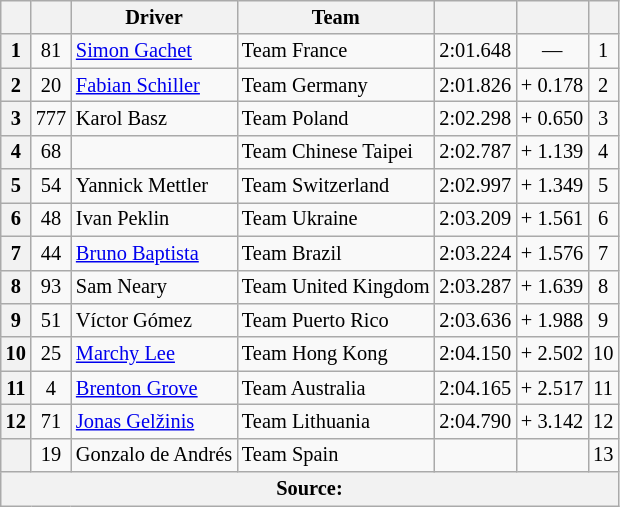<table class="wikitable" style="font-size:85%;">
<tr>
<th scope="col"></th>
<th scope="col"></th>
<th scope="col">Driver</th>
<th scope="col">Team</th>
<th scope="col"></th>
<th scope="col"></th>
<th scope="col"></th>
</tr>
<tr>
<th>1</th>
<td align="middle">81</td>
<td><a href='#'>Simon Gachet</a></td>
<td> Team France</td>
<td>2:01.648</td>
<td align="middle">—</td>
<td align="middle">1</td>
</tr>
<tr>
<th>2</th>
<td align="middle">20</td>
<td><a href='#'>Fabian Schiller</a></td>
<td> Team Germany</td>
<td>2:01.826</td>
<td>+ 0.178</td>
<td align="middle">2</td>
</tr>
<tr>
<th>3</th>
<td align="middle">777</td>
<td>Karol Basz</td>
<td> Team Poland</td>
<td>2:02.298</td>
<td>+ 0.650</td>
<td align="middle">3</td>
</tr>
<tr>
<th>4</th>
<td align="middle">68</td>
<td></td>
<td> Team Chinese Taipei</td>
<td>2:02.787</td>
<td>+ 1.139</td>
<td align="middle">4</td>
</tr>
<tr>
<th>5</th>
<td align="middle">54</td>
<td>Yannick Mettler</td>
<td> Team Switzerland</td>
<td>2:02.997</td>
<td>+ 1.349</td>
<td align="middle">5</td>
</tr>
<tr>
<th>6</th>
<td align="middle">48</td>
<td>Ivan Peklin</td>
<td> Team Ukraine</td>
<td>2:03.209</td>
<td>+ 1.561</td>
<td align="middle">6</td>
</tr>
<tr>
<th>7</th>
<td align="middle">44</td>
<td><a href='#'>Bruno Baptista</a></td>
<td> Team Brazil</td>
<td>2:03.224</td>
<td>+ 1.576</td>
<td align="middle">7</td>
</tr>
<tr>
<th>8</th>
<td align="middle">93</td>
<td>Sam Neary</td>
<td> Team United Kingdom</td>
<td>2:03.287</td>
<td>+ 1.639</td>
<td align="middle">8</td>
</tr>
<tr>
<th>9</th>
<td align="middle">51</td>
<td>Víctor Gómez</td>
<td> Team Puerto Rico</td>
<td>2:03.636</td>
<td>+ 1.988</td>
<td align="middle">9</td>
</tr>
<tr>
<th>10</th>
<td align="middle">25</td>
<td><a href='#'>Marchy Lee</a></td>
<td> Team Hong Kong</td>
<td>2:04.150</td>
<td>+ 2.502</td>
<td align="middle">10</td>
</tr>
<tr>
<th>11</th>
<td align="middle">4</td>
<td><a href='#'>Brenton Grove</a></td>
<td> Team Australia</td>
<td>2:04.165</td>
<td>+ 2.517</td>
<td align="middle">11</td>
</tr>
<tr>
<th>12</th>
<td align="middle">71</td>
<td><a href='#'>Jonas Gelžinis</a></td>
<td> Team Lithuania</td>
<td>2:04.790</td>
<td>+ 3.142</td>
<td align="middle">12</td>
</tr>
<tr>
<th></th>
<td align="middle">19</td>
<td>Gonzalo de Andrés</td>
<td> Team Spain</td>
<td></td>
<td></td>
<td align="middle">13</td>
</tr>
<tr class="sortbottom">
<th colspan=7>Source:</th>
</tr>
</table>
